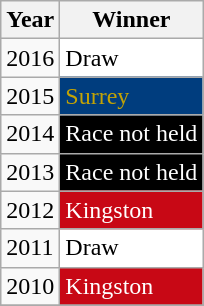<table class="wikitable">
<tr>
<th>Year</th>
<th>Winner</th>
</tr>
<tr>
<td>2016</td>
<td style="background:white; color:#000;">Draw</td>
</tr>
<tr>
<td>2015</td>
<td style="background:#003d7e; color:#c3a304;">Surrey</td>
</tr>
<tr>
<td>2014</td>
<td style="background:black; color:white;">Race not held</td>
</tr>
<tr>
<td>2013</td>
<td style="background:black; color:white;">Race not held</td>
</tr>
<tr>
<td>2012</td>
<td style="background:#C80815; color:white;">Kingston</td>
</tr>
<tr>
<td>2011</td>
<td style="background:white; color:#000;">Draw</td>
</tr>
<tr>
<td>2010</td>
<td style="background:#C80815; color:white;">Kingston</td>
</tr>
<tr>
</tr>
</table>
